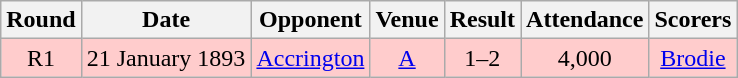<table class="wikitable" style="font-size:100%; text-align:center">
<tr>
<th>Round</th>
<th>Date</th>
<th>Opponent</th>
<th>Venue</th>
<th>Result</th>
<th>Attendance</th>
<th>Scorers</th>
</tr>
<tr style="background-color: #FFCCCC;">
<td>R1</td>
<td>21 January 1893</td>
<td><a href='#'>Accrington</a></td>
<td><a href='#'>A</a></td>
<td>1–2</td>
<td>4,000</td>
<td><a href='#'>Brodie</a></td>
</tr>
</table>
